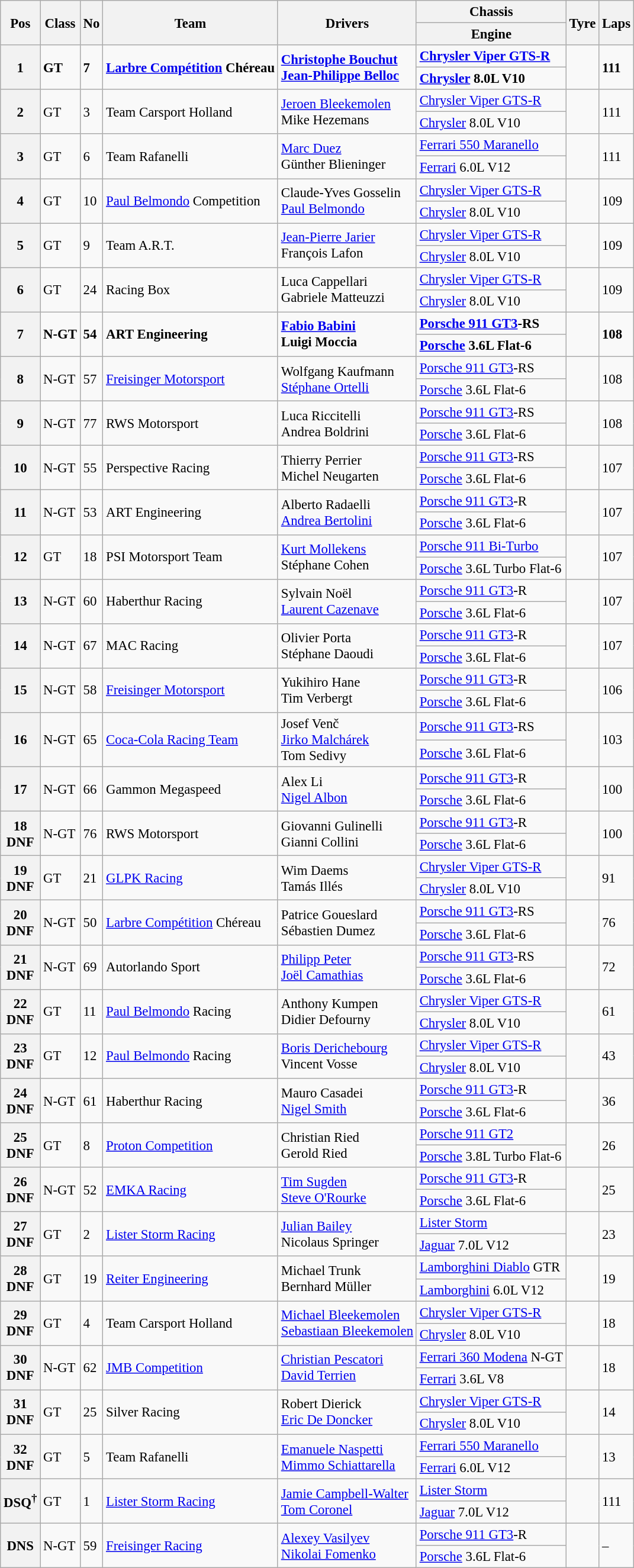<table class="wikitable" style="font-size: 95%;">
<tr>
<th rowspan=2>Pos</th>
<th rowspan=2>Class</th>
<th rowspan=2>No</th>
<th rowspan=2>Team</th>
<th rowspan=2>Drivers</th>
<th>Chassis</th>
<th rowspan=2>Tyre</th>
<th rowspan=2>Laps</th>
</tr>
<tr>
<th>Engine</th>
</tr>
<tr style="font-weight:bold">
<th rowspan=2>1</th>
<td rowspan=2>GT</td>
<td rowspan=2>7</td>
<td rowspan=2> <a href='#'>Larbre Compétition</a> Chéreau</td>
<td rowspan=2> <a href='#'>Christophe Bouchut</a><br> <a href='#'>Jean-Philippe Belloc</a></td>
<td><a href='#'>Chrysler Viper GTS-R</a></td>
<td rowspan=2></td>
<td rowspan=2>111</td>
</tr>
<tr style="font-weight:bold">
<td><a href='#'>Chrysler</a> 8.0L V10</td>
</tr>
<tr>
<th rowspan=2>2</th>
<td rowspan=2>GT</td>
<td rowspan=2>3</td>
<td rowspan=2> Team Carsport Holland</td>
<td rowspan=2> <a href='#'>Jeroen Bleekemolen</a><br> Mike Hezemans</td>
<td><a href='#'>Chrysler Viper GTS-R</a></td>
<td rowspan=2></td>
<td rowspan=2>111</td>
</tr>
<tr>
<td><a href='#'>Chrysler</a> 8.0L V10</td>
</tr>
<tr>
<th rowspan=2>3</th>
<td rowspan=2>GT</td>
<td rowspan=2>6</td>
<td rowspan=2> Team Rafanelli</td>
<td rowspan=2> <a href='#'>Marc Duez</a><br> Günther Blieninger</td>
<td><a href='#'>Ferrari 550 Maranello</a></td>
<td rowspan=2></td>
<td rowspan=2>111</td>
</tr>
<tr>
<td><a href='#'>Ferrari</a> 6.0L V12</td>
</tr>
<tr>
<th rowspan=2>4</th>
<td rowspan=2>GT</td>
<td rowspan=2>10</td>
<td rowspan=2> <a href='#'>Paul Belmondo</a> Competition</td>
<td rowspan=2> Claude-Yves Gosselin<br> <a href='#'>Paul Belmondo</a></td>
<td><a href='#'>Chrysler Viper GTS-R</a></td>
<td rowspan=2></td>
<td rowspan=2>109</td>
</tr>
<tr>
<td><a href='#'>Chrysler</a> 8.0L V10</td>
</tr>
<tr>
<th rowspan=2>5</th>
<td rowspan=2>GT</td>
<td rowspan=2>9</td>
<td rowspan=2> Team A.R.T.</td>
<td rowspan=2> <a href='#'>Jean-Pierre Jarier</a><br> François Lafon</td>
<td><a href='#'>Chrysler Viper GTS-R</a></td>
<td rowspan=2></td>
<td rowspan=2>109</td>
</tr>
<tr>
<td><a href='#'>Chrysler</a> 8.0L V10</td>
</tr>
<tr>
<th rowspan=2>6</th>
<td rowspan=2>GT</td>
<td rowspan=2>24</td>
<td rowspan=2> Racing Box</td>
<td rowspan=2> Luca Cappellari<br> Gabriele Matteuzzi</td>
<td><a href='#'>Chrysler Viper GTS-R</a></td>
<td rowspan=2></td>
<td rowspan=2>109</td>
</tr>
<tr>
<td><a href='#'>Chrysler</a> 8.0L V10</td>
</tr>
<tr style="font-weight:bold">
<th rowspan=2>7</th>
<td rowspan=2>N-GT</td>
<td rowspan=2>54</td>
<td rowspan=2> ART Engineering</td>
<td rowspan=2> <a href='#'>Fabio Babini</a><br> Luigi Moccia</td>
<td><a href='#'>Porsche 911 GT3</a>-RS</td>
<td rowspan=2></td>
<td rowspan=2>108</td>
</tr>
<tr style="font-weight:bold">
<td><a href='#'>Porsche</a> 3.6L Flat-6</td>
</tr>
<tr>
<th rowspan=2>8</th>
<td rowspan=2>N-GT</td>
<td rowspan=2>57</td>
<td rowspan=2> <a href='#'>Freisinger Motorsport</a></td>
<td rowspan=2> Wolfgang Kaufmann<br> <a href='#'>Stéphane Ortelli</a></td>
<td><a href='#'>Porsche 911 GT3</a>-RS</td>
<td rowspan=2></td>
<td rowspan=2>108</td>
</tr>
<tr>
<td><a href='#'>Porsche</a> 3.6L Flat-6</td>
</tr>
<tr>
<th rowspan=2>9</th>
<td rowspan=2>N-GT</td>
<td rowspan=2>77</td>
<td rowspan=2> RWS Motorsport</td>
<td rowspan=2> Luca Riccitelli<br> Andrea Boldrini</td>
<td><a href='#'>Porsche 911 GT3</a>-RS</td>
<td rowspan=2></td>
<td rowspan=2>108</td>
</tr>
<tr>
<td><a href='#'>Porsche</a> 3.6L Flat-6</td>
</tr>
<tr>
<th rowspan=2>10</th>
<td rowspan=2>N-GT</td>
<td rowspan=2>55</td>
<td rowspan=2> Perspective Racing</td>
<td rowspan=2> Thierry Perrier<br> Michel Neugarten</td>
<td><a href='#'>Porsche 911 GT3</a>-RS</td>
<td rowspan=2></td>
<td rowspan=2>107</td>
</tr>
<tr>
<td><a href='#'>Porsche</a> 3.6L Flat-6</td>
</tr>
<tr>
<th rowspan=2>11</th>
<td rowspan=2>N-GT</td>
<td rowspan=2>53</td>
<td rowspan=2> ART Engineering</td>
<td rowspan=2> Alberto Radaelli<br> <a href='#'>Andrea Bertolini</a></td>
<td><a href='#'>Porsche 911 GT3</a>-R</td>
<td rowspan=2></td>
<td rowspan=2>107</td>
</tr>
<tr>
<td><a href='#'>Porsche</a> 3.6L Flat-6</td>
</tr>
<tr>
<th rowspan=2>12</th>
<td rowspan=2>GT</td>
<td rowspan=2>18</td>
<td rowspan=2> PSI Motorsport Team</td>
<td rowspan=2> <a href='#'>Kurt Mollekens</a><br> Stéphane Cohen</td>
<td><a href='#'>Porsche 911 Bi-Turbo</a></td>
<td rowspan=2></td>
<td rowspan=2>107</td>
</tr>
<tr>
<td><a href='#'>Porsche</a> 3.6L Turbo Flat-6</td>
</tr>
<tr>
<th rowspan=2>13</th>
<td rowspan=2>N-GT</td>
<td rowspan=2>60</td>
<td rowspan=2> Haberthur Racing</td>
<td rowspan=2> Sylvain Noël<br> <a href='#'>Laurent Cazenave</a></td>
<td><a href='#'>Porsche 911 GT3</a>-R</td>
<td rowspan=2></td>
<td rowspan=2>107</td>
</tr>
<tr>
<td><a href='#'>Porsche</a> 3.6L Flat-6</td>
</tr>
<tr>
<th rowspan=2>14</th>
<td rowspan=2>N-GT</td>
<td rowspan=2>67</td>
<td rowspan=2> MAC Racing</td>
<td rowspan=2> Olivier Porta<br> Stéphane Daoudi</td>
<td><a href='#'>Porsche 911 GT3</a>-R</td>
<td rowspan=2></td>
<td rowspan=2>107</td>
</tr>
<tr>
<td><a href='#'>Porsche</a> 3.6L Flat-6</td>
</tr>
<tr>
<th rowspan=2>15</th>
<td rowspan=2>N-GT</td>
<td rowspan=2>58</td>
<td rowspan=2> <a href='#'>Freisinger Motorsport</a></td>
<td rowspan=2> Yukihiro Hane<br> Tim Verbergt</td>
<td><a href='#'>Porsche 911 GT3</a>-R</td>
<td rowspan=2></td>
<td rowspan=2>106</td>
</tr>
<tr>
<td><a href='#'>Porsche</a> 3.6L Flat-6</td>
</tr>
<tr>
<th rowspan=2>16</th>
<td rowspan=2>N-GT</td>
<td rowspan=2>65</td>
<td rowspan=2> <a href='#'>Coca-Cola Racing Team</a></td>
<td rowspan=2> Josef Venč<br> <a href='#'>Jirko Malchárek</a><br> Tom Sedivy</td>
<td><a href='#'>Porsche 911 GT3</a>-RS</td>
<td rowspan=2></td>
<td rowspan=2>103</td>
</tr>
<tr>
<td><a href='#'>Porsche</a> 3.6L Flat-6</td>
</tr>
<tr>
<th rowspan=2>17</th>
<td rowspan=2>N-GT</td>
<td rowspan=2>66</td>
<td rowspan=2> Gammon Megaspeed</td>
<td rowspan=2> Alex Li<br> <a href='#'>Nigel Albon</a></td>
<td><a href='#'>Porsche 911 GT3</a>-R</td>
<td rowspan=2></td>
<td rowspan=2>100</td>
</tr>
<tr>
<td><a href='#'>Porsche</a> 3.6L Flat-6</td>
</tr>
<tr>
<th rowspan=2>18<br>DNF</th>
<td rowspan=2>N-GT</td>
<td rowspan=2>76</td>
<td rowspan=2> RWS Motorsport</td>
<td rowspan=2> Giovanni Gulinelli<br> Gianni Collini</td>
<td><a href='#'>Porsche 911 GT3</a>-R</td>
<td rowspan=2></td>
<td rowspan=2>100</td>
</tr>
<tr>
<td><a href='#'>Porsche</a> 3.6L Flat-6</td>
</tr>
<tr>
<th rowspan=2>19<br>DNF</th>
<td rowspan=2>GT</td>
<td rowspan=2>21</td>
<td rowspan=2> <a href='#'>GLPK Racing</a></td>
<td rowspan=2> Wim Daems<br> Tamás Illés</td>
<td><a href='#'>Chrysler Viper GTS-R</a></td>
<td rowspan=2></td>
<td rowspan=2>91</td>
</tr>
<tr>
<td><a href='#'>Chrysler</a> 8.0L V10</td>
</tr>
<tr>
<th rowspan=2>20<br>DNF</th>
<td rowspan=2>N-GT</td>
<td rowspan=2>50</td>
<td rowspan=2> <a href='#'>Larbre Compétition</a> Chéreau</td>
<td rowspan=2> Patrice Goueslard<br> Sébastien Dumez</td>
<td><a href='#'>Porsche 911 GT3</a>-RS</td>
<td rowspan=2></td>
<td rowspan=2>76</td>
</tr>
<tr>
<td><a href='#'>Porsche</a> 3.6L Flat-6</td>
</tr>
<tr>
<th rowspan=2>21<br>DNF</th>
<td rowspan=2>N-GT</td>
<td rowspan=2>69</td>
<td rowspan=2> Autorlando Sport</td>
<td rowspan=2> <a href='#'>Philipp Peter</a><br> <a href='#'>Joël Camathias</a></td>
<td><a href='#'>Porsche 911 GT3</a>-RS</td>
<td rowspan=2></td>
<td rowspan=2>72</td>
</tr>
<tr>
<td><a href='#'>Porsche</a> 3.6L Flat-6</td>
</tr>
<tr>
<th rowspan=2>22<br>DNF</th>
<td rowspan=2>GT</td>
<td rowspan=2>11</td>
<td rowspan=2> <a href='#'>Paul Belmondo</a> Racing</td>
<td rowspan=2> Anthony Kumpen<br> Didier Defourny</td>
<td><a href='#'>Chrysler Viper GTS-R</a></td>
<td rowspan=2></td>
<td rowspan=2>61</td>
</tr>
<tr>
<td><a href='#'>Chrysler</a> 8.0L V10</td>
</tr>
<tr>
<th rowspan=2>23<br>DNF</th>
<td rowspan=2>GT</td>
<td rowspan=2>12</td>
<td rowspan=2> <a href='#'>Paul Belmondo</a> Racing</td>
<td rowspan=2> <a href='#'>Boris Derichebourg</a><br> Vincent Vosse</td>
<td><a href='#'>Chrysler Viper GTS-R</a></td>
<td rowspan=2></td>
<td rowspan=2>43</td>
</tr>
<tr>
<td><a href='#'>Chrysler</a> 8.0L V10</td>
</tr>
<tr>
<th rowspan=2>24<br>DNF</th>
<td rowspan=2>N-GT</td>
<td rowspan=2>61</td>
<td rowspan=2> Haberthur Racing</td>
<td rowspan=2> Mauro Casadei<br> <a href='#'>Nigel Smith</a></td>
<td><a href='#'>Porsche 911 GT3</a>-R</td>
<td rowspan=2></td>
<td rowspan=2>36</td>
</tr>
<tr>
<td><a href='#'>Porsche</a> 3.6L Flat-6</td>
</tr>
<tr>
<th rowspan=2>25<br>DNF</th>
<td rowspan=2>GT</td>
<td rowspan=2>8</td>
<td rowspan=2> <a href='#'>Proton Competition</a></td>
<td rowspan=2> Christian Ried<br> Gerold Ried</td>
<td><a href='#'>Porsche 911 GT2</a></td>
<td rowspan=2></td>
<td rowspan=2>26</td>
</tr>
<tr>
<td><a href='#'>Porsche</a> 3.8L Turbo Flat-6</td>
</tr>
<tr>
<th rowspan=2>26<br>DNF</th>
<td rowspan=2>N-GT</td>
<td rowspan=2>52</td>
<td rowspan=2> <a href='#'>EMKA Racing</a></td>
<td rowspan=2> <a href='#'>Tim Sugden</a><br> <a href='#'>Steve O'Rourke</a></td>
<td><a href='#'>Porsche 911 GT3</a>-R</td>
<td rowspan=2></td>
<td rowspan=2>25</td>
</tr>
<tr>
<td><a href='#'>Porsche</a> 3.6L Flat-6</td>
</tr>
<tr>
<th rowspan=2>27<br>DNF</th>
<td rowspan=2>GT</td>
<td rowspan=2>2</td>
<td rowspan=2> <a href='#'>Lister Storm Racing</a></td>
<td rowspan=2> <a href='#'>Julian Bailey</a><br> Nicolaus Springer</td>
<td><a href='#'>Lister Storm</a></td>
<td rowspan=2></td>
<td rowspan=2>23</td>
</tr>
<tr>
<td><a href='#'>Jaguar</a> 7.0L V12</td>
</tr>
<tr>
<th rowspan=2>28<br>DNF</th>
<td rowspan=2>GT</td>
<td rowspan=2>19</td>
<td rowspan=2> <a href='#'>Reiter Engineering</a></td>
<td rowspan=2> Michael Trunk<br> Bernhard Müller</td>
<td><a href='#'>Lamborghini Diablo</a> GTR</td>
<td rowspan=2></td>
<td rowspan=2>19</td>
</tr>
<tr>
<td><a href='#'>Lamborghini</a> 6.0L V12</td>
</tr>
<tr>
<th rowspan=2>29<br>DNF</th>
<td rowspan=2>GT</td>
<td rowspan=2>4</td>
<td rowspan=2> Team Carsport Holland</td>
<td rowspan=2> <a href='#'>Michael Bleekemolen</a><br> <a href='#'>Sebastiaan Bleekemolen</a></td>
<td><a href='#'>Chrysler Viper GTS-R</a></td>
<td rowspan=2></td>
<td rowspan=2>18</td>
</tr>
<tr>
<td><a href='#'>Chrysler</a> 8.0L V10</td>
</tr>
<tr>
<th rowspan=2>30<br>DNF</th>
<td rowspan=2>N-GT</td>
<td rowspan=2>62</td>
<td rowspan=2> <a href='#'>JMB Competition</a></td>
<td rowspan=2> <a href='#'>Christian Pescatori</a><br> <a href='#'>David Terrien</a></td>
<td><a href='#'>Ferrari 360 Modena</a> N-GT</td>
<td rowspan=2></td>
<td rowspan=2>18</td>
</tr>
<tr>
<td><a href='#'>Ferrari</a> 3.6L V8</td>
</tr>
<tr>
<th rowspan=2>31<br>DNF</th>
<td rowspan=2>GT</td>
<td rowspan=2>25</td>
<td rowspan=2> Silver Racing</td>
<td rowspan=2> Robert Dierick<br> <a href='#'>Eric De Doncker</a></td>
<td><a href='#'>Chrysler Viper GTS-R</a></td>
<td rowspan=2></td>
<td rowspan=2>14</td>
</tr>
<tr>
<td><a href='#'>Chrysler</a> 8.0L V10</td>
</tr>
<tr>
<th rowspan=2>32<br>DNF</th>
<td rowspan=2>GT</td>
<td rowspan=2>5</td>
<td rowspan=2> Team Rafanelli</td>
<td rowspan=2> <a href='#'>Emanuele Naspetti</a><br> <a href='#'>Mimmo Schiattarella</a></td>
<td><a href='#'>Ferrari 550 Maranello</a></td>
<td rowspan=2></td>
<td rowspan=2>13</td>
</tr>
<tr>
<td><a href='#'>Ferrari</a> 6.0L V12</td>
</tr>
<tr>
<th rowspan=2>DSQ<sup>†</sup></th>
<td rowspan=2>GT</td>
<td rowspan=2>1</td>
<td rowspan=2> <a href='#'>Lister Storm Racing</a></td>
<td rowspan=2> <a href='#'>Jamie Campbell-Walter</a><br> <a href='#'>Tom Coronel</a></td>
<td><a href='#'>Lister Storm</a></td>
<td rowspan=2></td>
<td rowspan=2>111</td>
</tr>
<tr>
<td><a href='#'>Jaguar</a> 7.0L V12</td>
</tr>
<tr>
<th rowspan=2>DNS</th>
<td rowspan=2>N-GT</td>
<td rowspan=2>59</td>
<td rowspan=2> <a href='#'>Freisinger Racing</a></td>
<td rowspan=2> <a href='#'>Alexey Vasilyev</a><br> <a href='#'>Nikolai Fomenko</a></td>
<td><a href='#'>Porsche 911 GT3</a>-R</td>
<td rowspan=2></td>
<td rowspan=2>–</td>
</tr>
<tr>
<td><a href='#'>Porsche</a> 3.6L Flat-6</td>
</tr>
</table>
